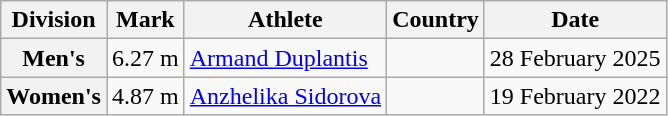<table class="wikitable plainrowheaders">
<tr>
<th scope="col">Division</th>
<th scope="col">Mark</th>
<th scope="col">Athlete</th>
<th scope="col">Country</th>
<th scope="col">Date</th>
</tr>
<tr>
<th scope="row">Men's</th>
<td>6.27 m</td>
<td><a href='#'>Armand Duplantis</a></td>
<td></td>
<td>28 February 2025</td>
</tr>
<tr>
<th scope="row">Women's</th>
<td>4.87 m</td>
<td><a href='#'>Anzhelika Sidorova</a></td>
<td></td>
<td>19 February 2022</td>
</tr>
</table>
